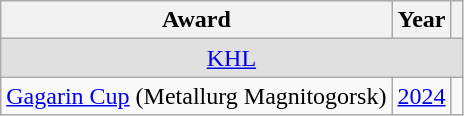<table class="wikitable">
<tr>
<th>Award</th>
<th>Year</th>
<th></th>
</tr>
<tr ALIGN="center" bgcolor="#e0e0e0">
<td colspan="3"><a href='#'>KHL</a></td>
</tr>
<tr>
<td><a href='#'>Gagarin Cup</a> (Metallurg Magnitogorsk)</td>
<td><a href='#'>2024</a></td>
<td></td>
</tr>
</table>
